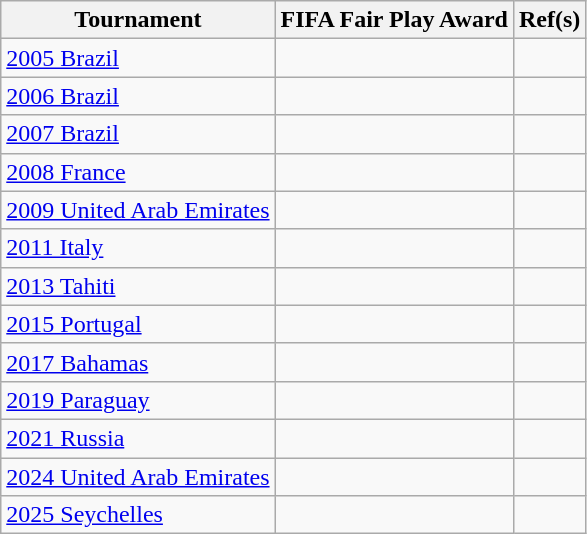<table class=wikitable>
<tr>
<th>Tournament</th>
<th>FIFA Fair Play Award</th>
<th>Ref(s)</th>
</tr>
<tr>
<td><a href='#'>2005 Brazil</a></td>
<td></td>
<td></td>
</tr>
<tr>
<td><a href='#'>2006 Brazil</a></td>
<td></td>
<td></td>
</tr>
<tr>
<td><a href='#'>2007 Brazil</a></td>
<td></td>
<td></td>
</tr>
<tr>
<td><a href='#'>2008 France</a></td>
<td></td>
<td></td>
</tr>
<tr>
<td><a href='#'>2009 United Arab Emirates</a></td>
<td><br></td>
<td></td>
</tr>
<tr>
<td><a href='#'>2011 Italy</a></td>
<td></td>
<td></td>
</tr>
<tr>
<td><a href='#'>2013 Tahiti</a></td>
<td></td>
<td></td>
</tr>
<tr>
<td><a href='#'>2015 Portugal</a></td>
<td></td>
<td></td>
</tr>
<tr>
<td><a href='#'>2017 Bahamas</a></td>
<td></td>
<td></td>
</tr>
<tr>
<td><a href='#'>2019 Paraguay</a></td>
<td></td>
<td></td>
</tr>
<tr>
<td><a href='#'>2021 Russia</a></td>
<td></td>
<td></td>
</tr>
<tr>
<td><a href='#'>2024 United Arab Emirates</a></td>
<td></td>
<td></td>
</tr>
<tr>
<td><a href='#'>2025 Seychelles</a></td>
<td></td>
<td></td>
</tr>
</table>
